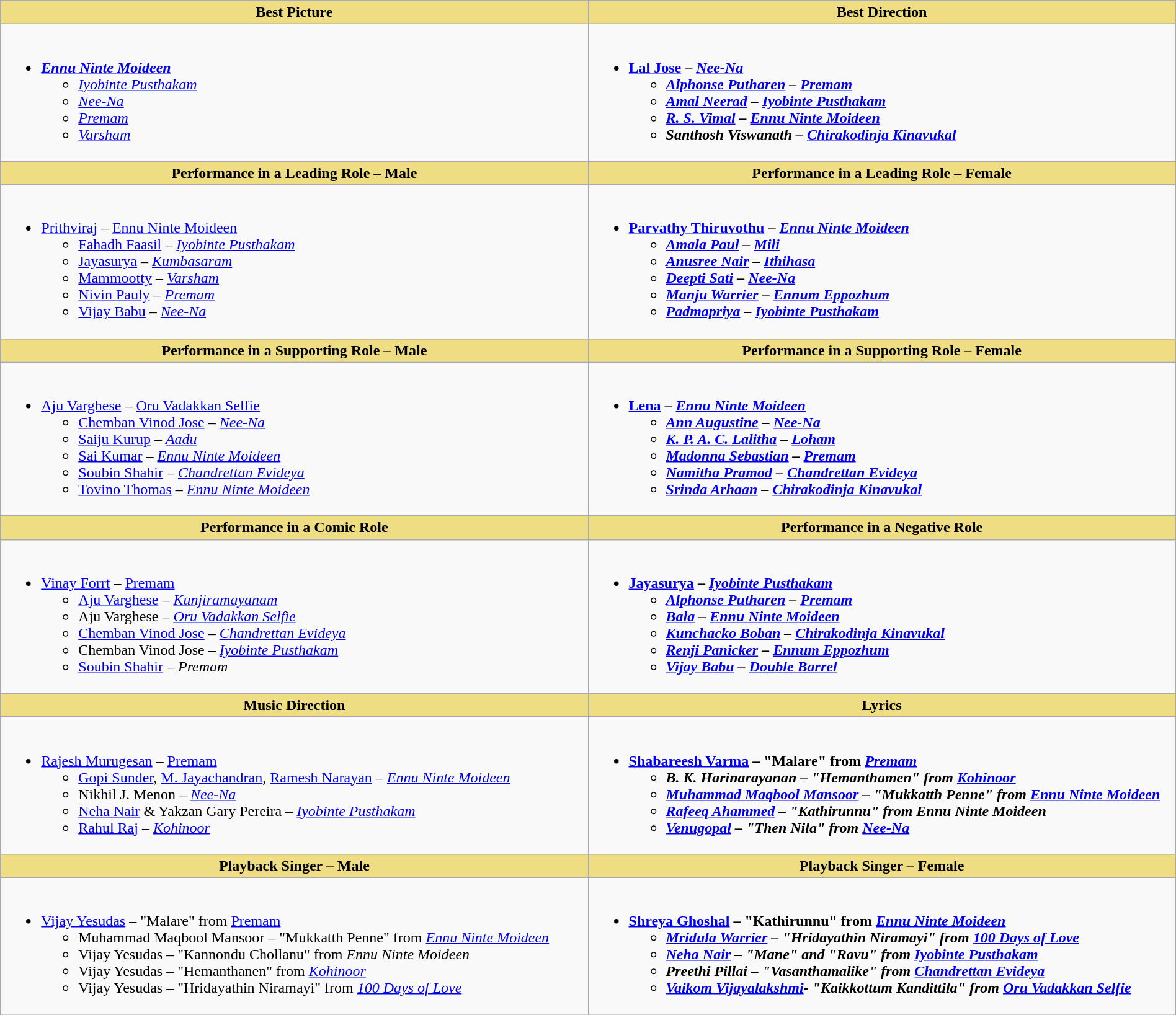<table class="wikitable" width=100% |>
<tr>
<th !  style="background:#eedd82; text-align:center; width:50%;">Best Picture</th>
<th !  style="background:#eedd82; text-align:center; width:50%;">Best Direction</th>
</tr>
<tr>
<td valign="top"><br><ul><li><strong><em><a href='#'>Ennu Ninte Moideen</a></em></strong><ul><li><em><a href='#'>Iyobinte Pusthakam</a></em></li><li><em><a href='#'>Nee-Na</a></em></li><li><em><a href='#'>Premam</a></em></li><li><em><a href='#'>Varsham</a></em></li></ul></li></ul></td>
<td valign="top"><br><ul><li><strong><a href='#'>Lal Jose</a> – <em><a href='#'>Nee-Na</a><strong><em><ul><li><a href='#'>Alphonse Putharen</a> – </em><a href='#'>Premam</a><em></li><li><a href='#'>Amal Neerad</a> – </em><a href='#'>Iyobinte Pusthakam</a><em></li><li><a href='#'>R. S. Vimal</a> – </em><a href='#'>Ennu Ninte Moideen</a><em></li><li>Santhosh Viswanath – </em><a href='#'>Chirakodinja Kinavukal</a><em></li></ul></li></ul></td>
</tr>
<tr>
<th ! style="background:#eedd82; text-align:center;"></strong>Performance in a Leading Role – Male<strong></th>
<th ! style="background:#eedd82; text-align:center;"></strong>Performance in a Leading Role – Female<strong></th>
</tr>
<tr>
<td><br><ul><li></strong><a href='#'>Prithviraj</a> – </em><a href='#'>Ennu Ninte Moideen</a></em></strong><ul><li><a href='#'>Fahadh Faasil</a> – <em><a href='#'>Iyobinte Pusthakam</a></em></li><li><a href='#'>Jayasurya</a> – <em><a href='#'>Kumbasaram</a></em></li><li><a href='#'>Mammootty</a> – <em><a href='#'>Varsham</a></em></li><li><a href='#'>Nivin Pauly</a> – <em><a href='#'>Premam</a></em></li><li><a href='#'>Vijay Babu</a> – <em><a href='#'>Nee-Na</a></em></li></ul></li></ul></td>
<td><br><ul><li><strong><a href='#'>Parvathy Thiruvothu</a> – <em><a href='#'>Ennu Ninte Moideen</a><strong><em><ul><li><a href='#'>Amala Paul</a> – </em><a href='#'>Mili</a><em></li><li><a href='#'>Anusree Nair</a> – </em><a href='#'>Ithihasa</a><em></li><li><a href='#'>Deepti Sati</a> – </em><a href='#'>Nee-Na</a><em></li><li><a href='#'>Manju Warrier</a> – </em><a href='#'>Ennum Eppozhum</a><em></li><li><a href='#'>Padmapriya</a> – </em><a href='#'>Iyobinte Pusthakam</a><em></li></ul></li></ul></td>
</tr>
<tr>
<th ! style="background:#eedd82; text-align:center;"></strong>Performance in a Supporting Role – Male<strong></th>
<th ! style="background:#eedd82; text-align:center;"></strong>Performance in a Supporting Role – Female<strong></th>
</tr>
<tr>
<td><br><ul><li></strong><a href='#'>Aju Varghese</a> – </em><a href='#'>Oru Vadakkan Selfie</a></em></strong><ul><li><a href='#'>Chemban Vinod Jose</a> – <em><a href='#'>Nee-Na</a></em></li><li><a href='#'>Saiju Kurup</a> – <em><a href='#'>Aadu</a></em></li><li><a href='#'>Sai Kumar</a> – <em><a href='#'>Ennu Ninte Moideen</a></em></li><li><a href='#'>Soubin Shahir</a> – <em><a href='#'>Chandrettan Evideya</a></em></li><li><a href='#'>Tovino Thomas</a> – <em><a href='#'>Ennu Ninte Moideen</a></em></li></ul></li></ul></td>
<td><br><ul><li><strong><a href='#'>Lena</a> – <em><a href='#'>Ennu Ninte Moideen</a><strong><em><ul><li><a href='#'>Ann Augustine</a> – </em><a href='#'>Nee-Na</a><em></li><li><a href='#'>K. P. A. C. Lalitha</a> – </em><a href='#'>Loham</a><em></li><li><a href='#'>Madonna Sebastian</a> – </em><a href='#'>Premam</a><em></li><li><a href='#'>Namitha Pramod</a> – </em><a href='#'>Chandrettan Evideya</a><em></li><li><a href='#'>Srinda Arhaan</a> – </em><a href='#'>Chirakodinja Kinavukal</a><em></li></ul></li></ul></td>
</tr>
<tr>
<th ! style="background:#eedd82; text-align:center;">Performance in a Comic Role</th>
<th ! style="background:#eedd82; text-align:center;"></strong>Performance in a Negative Role<strong></th>
</tr>
<tr>
<td><br><ul><li></strong><a href='#'>Vinay Forrt</a> – </em><a href='#'>Premam</a></em></strong><ul><li><a href='#'>Aju Varghese</a> – <em><a href='#'>Kunjiramayanam</a></em></li><li>Aju Varghese – <em><a href='#'>Oru Vadakkan Selfie</a></em></li><li><a href='#'>Chemban Vinod Jose</a> – <em><a href='#'>Chandrettan Evideya</a></em></li><li>Chemban Vinod Jose – <em><a href='#'>Iyobinte Pusthakam</a></em></li><li><a href='#'>Soubin Shahir</a> – <em>Premam</em></li></ul></li></ul></td>
<td><br><ul><li><strong><a href='#'>Jayasurya</a> – <em><a href='#'>Iyobinte Pusthakam</a><strong><em><ul><li><a href='#'>Alphonse Putharen</a> – </em><a href='#'>Premam</a><em></li><li><a href='#'>Bala</a> – </em><a href='#'>Ennu Ninte Moideen</a><em></li><li><a href='#'>Kunchacko Boban</a> – </em><a href='#'>Chirakodinja Kinavukal</a><em></li><li><a href='#'>Renji Panicker</a> – </em><a href='#'>Ennum Eppozhum</a><em></li><li><a href='#'>Vijay Babu</a> – </em><a href='#'>Double Barrel</a><em></li></ul></li></ul></td>
</tr>
<tr>
<th ! style="background:#eedd82; text-align:center;">Music Direction</th>
<th ! style="background:#eedd82; text-align:center;">Lyrics</th>
</tr>
<tr>
<td><br><ul><li></strong><a href='#'>Rajesh Murugesan</a> – </em><a href='#'>Premam</a></em></strong><ul><li><a href='#'>Gopi Sunder</a>, <a href='#'>M. Jayachandran</a>, <a href='#'>Ramesh Narayan</a> – <em><a href='#'>Ennu Ninte Moideen</a></em></li><li>Nikhil J. Menon – <em><a href='#'>Nee-Na</a></em></li><li><a href='#'>Neha Nair</a> & Yakzan Gary Pereira – <em><a href='#'>Iyobinte Pusthakam</a></em></li><li><a href='#'>Rahul Raj</a> – <em><a href='#'>Kohinoor</a></em></li></ul></li></ul></td>
<td><br><ul><li><strong><a href='#'>Shabareesh Varma</a> – "Malare" from <em><a href='#'>Premam</a><strong><em><ul><li>B. K. Harinarayanan – "Hemanthamen" from </em><a href='#'>Kohinoor</a><em></li><li><a href='#'>Muhammad Maqbool Mansoor</a> – "Mukkatth Penne" from </em><a href='#'>Ennu Ninte Moideen</a><em></li><li><a href='#'>Rafeeq Ahammed</a> – "Kathirunnu" from </em>Ennu Ninte Moideen<em></li><li><a href='#'>Venugopal</a> – "Then Nila" from </em><a href='#'>Nee-Na</a><em></li></ul></li></ul></td>
</tr>
<tr>
<th ! style="background:#eedd82; text-align:center;">Playback Singer – Male</th>
<th ! style="background:#eedd82; text-align:center;">Playback Singer – Female</th>
</tr>
<tr>
<td><br><ul><li></strong><a href='#'>Vijay Yesudas</a> – "Malare" from </em><a href='#'>Premam</a></em></strong><ul><li>Muhammad Maqbool Mansoor – "Mukkatth Penne" from <em><a href='#'>Ennu Ninte Moideen</a></em></li><li>Vijay Yesudas – "Kannondu Chollanu" from <em>Ennu Ninte Moideen</em></li><li>Vijay Yesudas – "Hemanthanen" from <em><a href='#'>Kohinoor</a></em></li><li>Vijay Yesudas – "Hridayathin Niramayi" from <em><a href='#'>100 Days of Love</a></em></li></ul></li></ul></td>
<td><br><ul><li><strong><a href='#'>Shreya Ghoshal</a> – "Kathirunnu" from <em><a href='#'>Ennu Ninte Moideen</a><strong><em><ul><li><a href='#'>Mridula Warrier</a> – "Hridayathin Niramayi" from </em><a href='#'>100 Days of Love</a><em></li><li><a href='#'>Neha Nair</a> – "Mane" and "Ravu" from </em><a href='#'>Iyobinte Pusthakam</a><em></li><li>Preethi Pillai – "Vasanthamalike" from </em><a href='#'>Chandrettan Evideya</a><em></li><li><a href='#'>Vaikom Vijayalakshmi</a>- "Kaikkottum Kandittila" from </em><a href='#'>Oru Vadakkan Selfie</a><em></li></ul></li></ul></td>
</tr>
</table>
